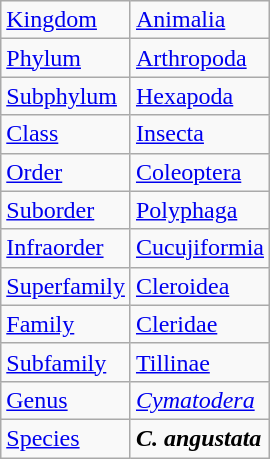<table class="wikitable mw-collapsible mw-collapsed">
<tr>
<td><a href='#'>Kingdom</a></td>
<td><a href='#'>Animalia</a></td>
</tr>
<tr>
<td><a href='#'>Phylum</a></td>
<td><a href='#'>Arthropoda</a></td>
</tr>
<tr>
<td><a href='#'>Subphylum</a></td>
<td><a href='#'>Hexapoda</a></td>
</tr>
<tr>
<td><a href='#'>Class</a></td>
<td><a href='#'>Insecta</a></td>
</tr>
<tr>
<td><a href='#'>Order</a></td>
<td><a href='#'>Coleoptera</a></td>
</tr>
<tr>
<td><a href='#'>Suborder</a></td>
<td><a href='#'>Polyphaga</a></td>
</tr>
<tr>
<td><a href='#'>Infraorder</a></td>
<td><a href='#'>Cucujiformia</a></td>
</tr>
<tr>
<td><a href='#'>Superfamily</a></td>
<td><a href='#'>Cleroidea</a></td>
</tr>
<tr>
<td><a href='#'>Family</a></td>
<td><a href='#'>Cleridae</a></td>
</tr>
<tr>
<td><a href='#'>Subfamily</a></td>
<td><a href='#'>Tillinae</a></td>
</tr>
<tr>
<td><a href='#'>Genus</a></td>
<td><em><a href='#'>Cymatodera</a></em></td>
</tr>
<tr>
<td><a href='#'>Species</a></td>
<td><strong><em>C. angustata</em></strong></td>
</tr>
</table>
